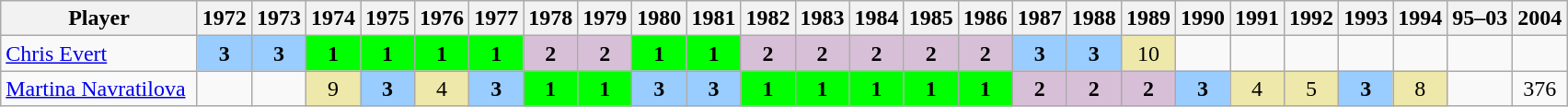<table class="wikitable" style="text-align:center;">
<tr>
<th width="135">Player</th>
<th>1972</th>
<th>1973</th>
<th>1974</th>
<th>1975</th>
<th>1976</th>
<th>1977</th>
<th>1978</th>
<th>1979</th>
<th>1980</th>
<th>1981</th>
<th>1982</th>
<th>1983</th>
<th>1984</th>
<th>1985</th>
<th>1986</th>
<th>1987</th>
<th>1988</th>
<th>1989</th>
<th>1990</th>
<th>1991</th>
<th>1992</th>
<th>1993</th>
<th>1994</th>
<th>95–03</th>
<th>2004</th>
</tr>
<tr>
<td align="left"><a href='#'>Chris Evert</a></td>
<td bgcolor=#99ccff><strong>3</strong></td>
<td bgcolor=#99ccff><strong>3</strong></td>
<td bgcolor=#00ff00><strong>1</strong></td>
<td bgcolor=#00ff00><strong>1</strong></td>
<td bgcolor=#00ff00><strong>1</strong></td>
<td bgcolor=#00ff00><strong>1</strong></td>
<td bgcolor=#D8BFD8><strong>2</strong></td>
<td bgcolor=#D8BFD8><strong>2</strong></td>
<td bgcolor=#00ff00><strong>1</strong></td>
<td bgcolor=#00ff00><strong>1</strong></td>
<td bgcolor=#D8BFD8><strong>2</strong></td>
<td bgcolor=#D8BFD8><strong>2</strong></td>
<td bgcolor=#D8BFD8><strong>2</strong></td>
<td bgcolor=#D8BFD8><strong>2</strong></td>
<td bgcolor=#D8BFD8><strong>2</strong></td>
<td bgcolor=#99ccff><strong>3</strong></td>
<td bgcolor=#99ccff><strong>3</strong></td>
<td bgcolor=#EEE8AA>10</td>
<td></td>
<td></td>
<td></td>
<td></td>
<td></td>
<td></td>
<td></td>
</tr>
<tr>
<td align="left"><a href='#'>Martina Navratilova</a></td>
<td></td>
<td></td>
<td bgcolor=#EEE8AA>9</td>
<td bgcolor=#99ccff><strong>3</strong></td>
<td bgcolor=#EEE8AA>4</td>
<td bgcolor=#99ccff><strong>3</strong></td>
<td bgcolor=#00ff00><strong>1</strong></td>
<td bgcolor=#00ff00><strong>1</strong></td>
<td bgcolor=#99ccff><strong>3</strong></td>
<td bgcolor=#99ccff><strong>3</strong></td>
<td bgcolor=#00ff00><strong>1</strong></td>
<td bgcolor=#00ff00><strong>1</strong></td>
<td bgcolor=#00ff00><strong>1</strong></td>
<td bgcolor=#00ff00><strong>1</strong></td>
<td bgcolor=#00ff00><strong>1</strong></td>
<td bgcolor=#D8BFD8><strong>2</strong></td>
<td bgcolor=#D8BFD8><strong>2</strong></td>
<td bgcolor=#D8BFD8><strong>2</strong></td>
<td bgcolor=#99ccff><strong>3</strong></td>
<td bgcolor=#EEE8AA>4</td>
<td bgcolor=#EEE8AA>5</td>
<td bgcolor=#99ccff><strong>3</strong></td>
<td bgcolor=#EEE8AA>8</td>
<td></td>
<td>376</td>
</tr>
</table>
